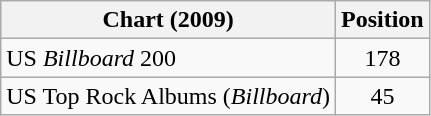<table class="wikitable sortable">
<tr>
<th>Chart (2009)</th>
<th>Position</th>
</tr>
<tr>
<td>US <em>Billboard</em> 200</td>
<td align="center">178</td>
</tr>
<tr>
<td>US Top Rock Albums (<em>Billboard</em>)</td>
<td align="center">45</td>
</tr>
</table>
